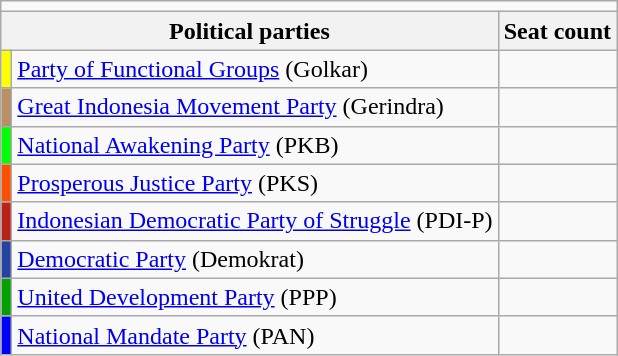<table class="wikitable">
<tr>
<td colspan="4"></td>
</tr>
<tr>
<th colspan="2">Political parties</th>
<th>Seat count</th>
</tr>
<tr>
<td bgcolor=#FFFF00></td>
<td><a href='#'>Party of Functional Groups</a> (Golkar)</td>
<td></td>
</tr>
<tr>
<td bgcolor=#B79164></td>
<td><a href='#'>Great Indonesia Movement Party</a> (Gerindra)</td>
<td></td>
</tr>
<tr>
<td bgcolor=#00FF00></td>
<td><a href='#'>National Awakening Party</a> (PKB)</td>
<td></td>
</tr>
<tr>
<td bgcolor=#FF4F00></td>
<td><a href='#'>Prosperous Justice Party</a> (PKS)</td>
<td></td>
</tr>
<tr>
<td bgcolor=#BD2016></td>
<td><a href='#'>Indonesian Democratic Party of Struggle</a> (PDI-P)</td>
<td></td>
</tr>
<tr>
<td bgcolor=#2643A3></td>
<td><a href='#'>Democratic Party</a> (Demokrat)</td>
<td></td>
</tr>
<tr>
<td bgcolor=#00A100></td>
<td><a href='#'>United Development Party</a> (PPP)</td>
<td></td>
</tr>
<tr>
<td bgcolor=#0000FF></td>
<td><a href='#'>National Mandate Party</a> (PAN)</td>
<td></td>
</tr>
</table>
